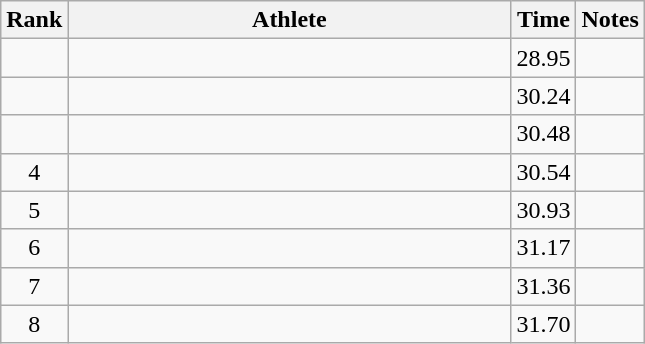<table class="wikitable" style="text-align:center">
<tr>
<th>Rank</th>
<th Style="width:18em">Athlete</th>
<th>Time</th>
<th>Notes</th>
</tr>
<tr>
<td></td>
<td style="text-align:left"></td>
<td>28.95</td>
<td></td>
</tr>
<tr>
<td></td>
<td style="text-align:left"></td>
<td>30.24</td>
<td></td>
</tr>
<tr>
<td></td>
<td style="text-align:left"></td>
<td>30.48</td>
<td></td>
</tr>
<tr>
<td>4</td>
<td style="text-align:left"></td>
<td>30.54</td>
<td></td>
</tr>
<tr>
<td>5</td>
<td style="text-align:left"></td>
<td>30.93</td>
<td></td>
</tr>
<tr>
<td>6</td>
<td style="text-align:left"></td>
<td>31.17</td>
<td></td>
</tr>
<tr>
<td>7</td>
<td style="text-align:left"></td>
<td>31.36</td>
<td></td>
</tr>
<tr>
<td>8</td>
<td style="text-align:left"></td>
<td>31.70</td>
<td></td>
</tr>
</table>
